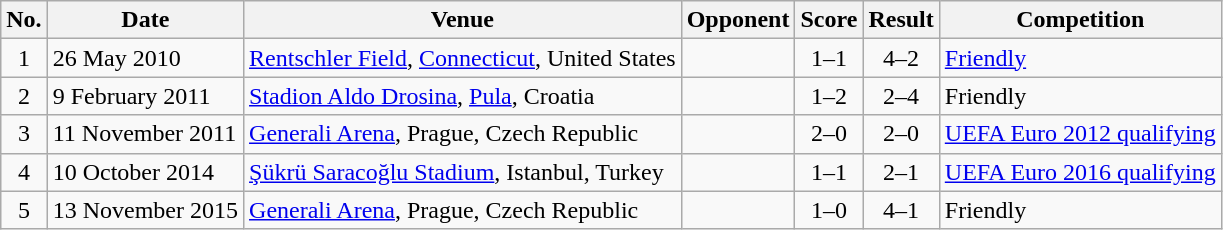<table class="wikitable sortable">
<tr>
<th scope="col">No.</th>
<th scope="col">Date</th>
<th scope="col">Venue</th>
<th scope="col">Opponent</th>
<th scope="col">Score</th>
<th scope="col">Result</th>
<th scope="col">Competition</th>
</tr>
<tr>
<td style="text-align:center">1</td>
<td>26 May 2010</td>
<td><a href='#'>Rentschler Field</a>, <a href='#'>Connecticut</a>, United States</td>
<td></td>
<td style="text-align:center">1–1</td>
<td style="text-align:center">4–2</td>
<td><a href='#'>Friendly</a></td>
</tr>
<tr>
<td style="text-align:center">2</td>
<td>9 February 2011</td>
<td><a href='#'>Stadion Aldo Drosina</a>, <a href='#'>Pula</a>, Croatia</td>
<td></td>
<td style="text-align:center">1–2</td>
<td style="text-align:center">2–4</td>
<td>Friendly</td>
</tr>
<tr>
<td style="text-align:center">3</td>
<td>11 November 2011</td>
<td><a href='#'>Generali Arena</a>, Prague, Czech Republic</td>
<td></td>
<td style="text-align:center">2–0</td>
<td style="text-align:center">2–0</td>
<td><a href='#'>UEFA Euro 2012 qualifying</a></td>
</tr>
<tr>
<td style="text-align:center">4</td>
<td>10 October 2014</td>
<td><a href='#'>Şükrü Saracoğlu Stadium</a>, Istanbul, Turkey</td>
<td></td>
<td style="text-align:center">1–1</td>
<td style="text-align:center">2–1</td>
<td><a href='#'>UEFA Euro 2016 qualifying</a></td>
</tr>
<tr>
<td style="text-align:center">5</td>
<td>13 November 2015</td>
<td><a href='#'>Generali Arena</a>, Prague, Czech Republic</td>
<td></td>
<td style="text-align:center">1–0</td>
<td style="text-align:center">4–1</td>
<td>Friendly</td>
</tr>
</table>
